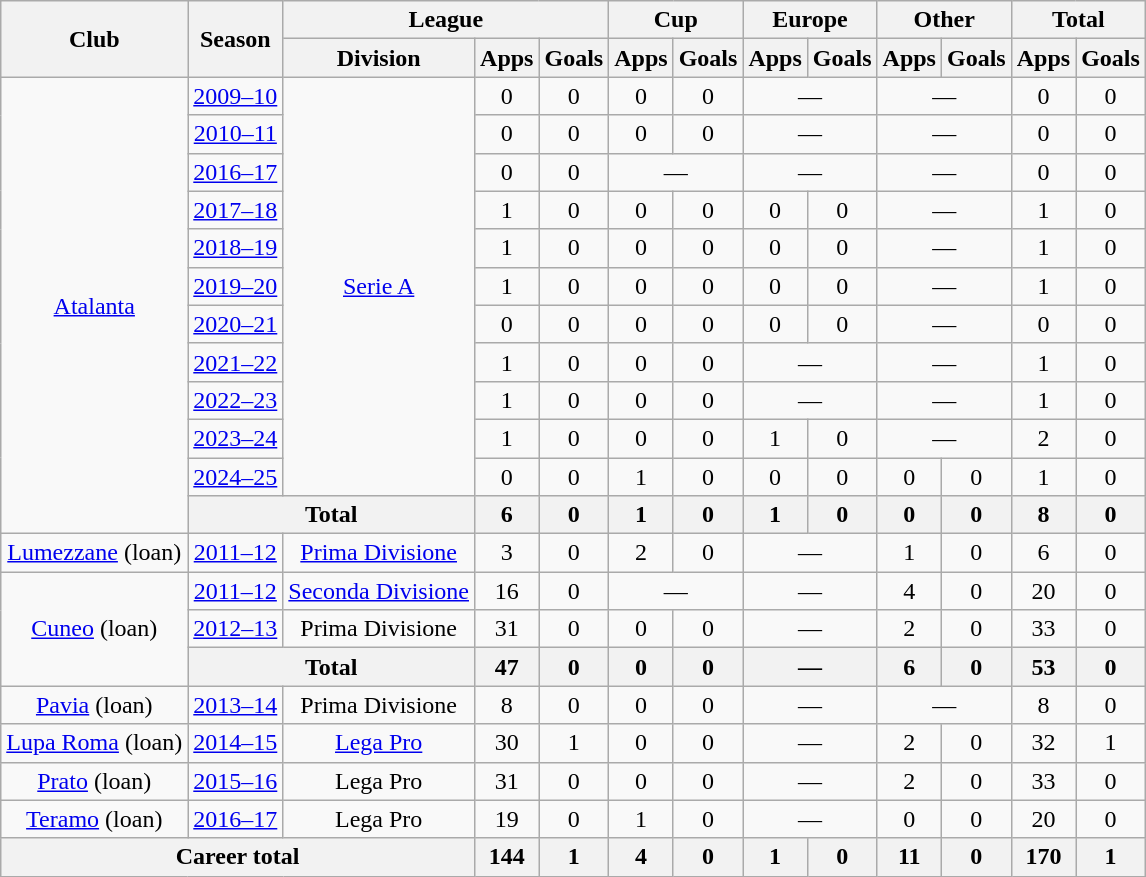<table class="wikitable" style="text-align:center">
<tr>
<th rowspan="2">Club</th>
<th rowspan="2">Season</th>
<th colspan="3">League</th>
<th colspan="2">Cup</th>
<th colspan="2">Europe</th>
<th colspan="2">Other</th>
<th colspan="2">Total</th>
</tr>
<tr>
<th>Division</th>
<th>Apps</th>
<th>Goals</th>
<th>Apps</th>
<th>Goals</th>
<th>Apps</th>
<th>Goals</th>
<th>Apps</th>
<th>Goals</th>
<th>Apps</th>
<th>Goals</th>
</tr>
<tr>
<td rowspan="12"><a href='#'>Atalanta</a></td>
<td><a href='#'>2009–10</a></td>
<td rowspan="11"><a href='#'>Serie A</a></td>
<td>0</td>
<td>0</td>
<td>0</td>
<td>0</td>
<td colspan="2">—</td>
<td colspan="2">—</td>
<td>0</td>
<td>0</td>
</tr>
<tr>
<td><a href='#'>2010–11</a></td>
<td>0</td>
<td>0</td>
<td>0</td>
<td>0</td>
<td colspan="2">—</td>
<td colspan="2">—</td>
<td>0</td>
<td>0</td>
</tr>
<tr>
<td><a href='#'>2016–17</a></td>
<td>0</td>
<td>0</td>
<td colspan="2">—</td>
<td colspan="2">—</td>
<td colspan="2">—</td>
<td>0</td>
<td>0</td>
</tr>
<tr>
<td><a href='#'>2017–18</a></td>
<td>1</td>
<td>0</td>
<td>0</td>
<td>0</td>
<td>0</td>
<td>0</td>
<td colspan="2">—</td>
<td>1</td>
<td>0</td>
</tr>
<tr>
<td><a href='#'>2018–19</a></td>
<td>1</td>
<td>0</td>
<td>0</td>
<td>0</td>
<td>0</td>
<td>0</td>
<td colspan="2">—</td>
<td>1</td>
<td>0</td>
</tr>
<tr>
<td><a href='#'>2019–20</a></td>
<td>1</td>
<td>0</td>
<td>0</td>
<td>0</td>
<td>0</td>
<td>0</td>
<td colspan="2">—</td>
<td>1</td>
<td>0</td>
</tr>
<tr>
<td><a href='#'>2020–21</a></td>
<td>0</td>
<td>0</td>
<td>0</td>
<td>0</td>
<td>0</td>
<td>0</td>
<td colspan="2">—</td>
<td>0</td>
<td>0</td>
</tr>
<tr>
<td><a href='#'>2021–22</a></td>
<td>1</td>
<td>0</td>
<td>0</td>
<td>0</td>
<td colspan="2">—</td>
<td colspan="2">—</td>
<td>1</td>
<td>0</td>
</tr>
<tr>
<td><a href='#'>2022–23</a></td>
<td>1</td>
<td>0</td>
<td>0</td>
<td>0</td>
<td colspan="2">—</td>
<td colspan="2">—</td>
<td>1</td>
<td>0</td>
</tr>
<tr>
<td><a href='#'>2023–24</a></td>
<td>1</td>
<td>0</td>
<td>0</td>
<td>0</td>
<td>1</td>
<td>0</td>
<td colspan="2">—</td>
<td>2</td>
<td>0</td>
</tr>
<tr>
<td><a href='#'>2024–25</a></td>
<td>0</td>
<td>0</td>
<td>1</td>
<td>0</td>
<td>0</td>
<td>0</td>
<td>0</td>
<td>0</td>
<td>1</td>
<td>0</td>
</tr>
<tr>
<th colspan="2">Total</th>
<th>6</th>
<th>0</th>
<th>1</th>
<th>0</th>
<th>1</th>
<th>0</th>
<th>0</th>
<th>0</th>
<th>8</th>
<th>0</th>
</tr>
<tr>
<td><a href='#'>Lumezzane</a> (loan)</td>
<td><a href='#'>2011–12</a></td>
<td><a href='#'>Prima Divisione</a></td>
<td>3</td>
<td>0</td>
<td>2</td>
<td>0</td>
<td colspan="2">—</td>
<td>1</td>
<td>0</td>
<td>6</td>
<td>0</td>
</tr>
<tr>
<td rowspan="3"><a href='#'>Cuneo</a> (loan)</td>
<td><a href='#'>2011–12</a></td>
<td><a href='#'>Seconda Divisione</a></td>
<td>16</td>
<td>0</td>
<td colspan="2">—</td>
<td colspan="2">—</td>
<td>4</td>
<td>0</td>
<td>20</td>
<td>0</td>
</tr>
<tr>
<td><a href='#'>2012–13</a></td>
<td>Prima Divisione</td>
<td>31</td>
<td>0</td>
<td>0</td>
<td>0</td>
<td colspan="2">—</td>
<td>2</td>
<td>0</td>
<td>33</td>
<td>0</td>
</tr>
<tr>
<th colspan="2">Total</th>
<th>47</th>
<th>0</th>
<th>0</th>
<th>0</th>
<th colspan="2">—</th>
<th>6</th>
<th>0</th>
<th>53</th>
<th>0</th>
</tr>
<tr>
<td><a href='#'>Pavia</a> (loan)</td>
<td><a href='#'>2013–14</a></td>
<td>Prima Divisione</td>
<td>8</td>
<td>0</td>
<td>0</td>
<td>0</td>
<td colspan="2">—</td>
<td colspan="2">—</td>
<td>8</td>
<td>0</td>
</tr>
<tr>
<td><a href='#'>Lupa Roma</a> (loan)</td>
<td><a href='#'>2014–15</a></td>
<td><a href='#'>Lega Pro</a></td>
<td>30</td>
<td>1</td>
<td>0</td>
<td>0</td>
<td colspan="2">—</td>
<td>2</td>
<td>0</td>
<td>32</td>
<td>1</td>
</tr>
<tr>
<td><a href='#'>Prato</a> (loan)</td>
<td><a href='#'>2015–16</a></td>
<td>Lega Pro</td>
<td>31</td>
<td>0</td>
<td>0</td>
<td>0</td>
<td colspan="2">—</td>
<td>2</td>
<td>0</td>
<td>33</td>
<td>0</td>
</tr>
<tr>
<td><a href='#'>Teramo</a> (loan)</td>
<td><a href='#'>2016–17</a></td>
<td>Lega Pro</td>
<td>19</td>
<td>0</td>
<td>1</td>
<td>0</td>
<td colspan="2">—</td>
<td>0</td>
<td>0</td>
<td>20</td>
<td>0</td>
</tr>
<tr>
<th colspan="3">Career total</th>
<th>144</th>
<th>1</th>
<th>4</th>
<th>0</th>
<th>1</th>
<th>0</th>
<th>11</th>
<th>0</th>
<th>170</th>
<th>1</th>
</tr>
</table>
